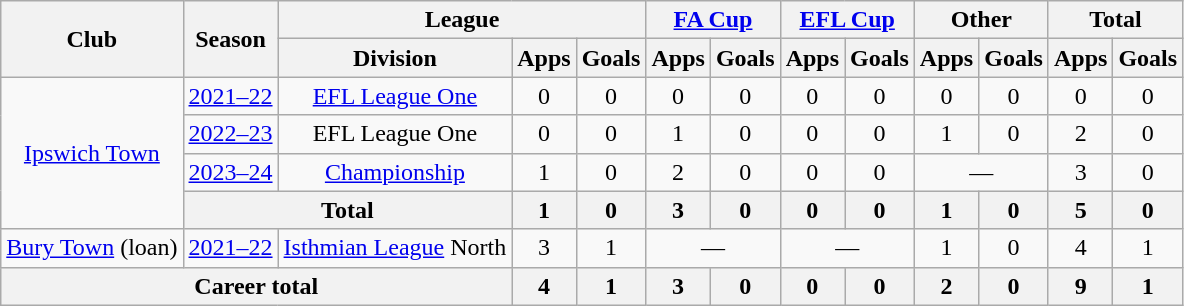<table class="wikitable" style="text-align:center;">
<tr>
<th rowspan="2">Club</th>
<th rowspan="2">Season</th>
<th colspan="3">League</th>
<th colspan="2"><a href='#'>FA Cup</a></th>
<th colspan="2"><a href='#'>EFL Cup</a></th>
<th colspan="2">Other</th>
<th colspan="2">Total</th>
</tr>
<tr>
<th>Division</th>
<th>Apps</th>
<th>Goals</th>
<th>Apps</th>
<th>Goals</th>
<th>Apps</th>
<th>Goals</th>
<th>Apps</th>
<th>Goals</th>
<th>Apps</th>
<th>Goals</th>
</tr>
<tr>
<td rowspan="4"><a href='#'>Ipswich Town</a></td>
<td><a href='#'>2021–22</a></td>
<td><a href='#'>EFL League One</a></td>
<td>0</td>
<td>0</td>
<td>0</td>
<td>0</td>
<td>0</td>
<td>0</td>
<td>0</td>
<td>0</td>
<td>0</td>
<td>0</td>
</tr>
<tr>
<td><a href='#'>2022–23</a></td>
<td>EFL League One</td>
<td>0</td>
<td>0</td>
<td>1</td>
<td>0</td>
<td>0</td>
<td>0</td>
<td>1</td>
<td>0</td>
<td>2</td>
<td>0</td>
</tr>
<tr>
<td><a href='#'>2023–24</a></td>
<td><a href='#'>Championship</a></td>
<td>1</td>
<td>0</td>
<td>2</td>
<td>0</td>
<td>0</td>
<td>0</td>
<td colspan=2>—</td>
<td>3</td>
<td>0</td>
</tr>
<tr>
<th colspan="2">Total</th>
<th>1</th>
<th>0</th>
<th>3</th>
<th>0</th>
<th>0</th>
<th>0</th>
<th>1</th>
<th>0</th>
<th>5</th>
<th>0</th>
</tr>
<tr>
<td><a href='#'>Bury Town</a> (loan)</td>
<td><a href='#'>2021–22</a></td>
<td><a href='#'>Isthmian League</a> North</td>
<td>3</td>
<td>1</td>
<td colspan=2>—</td>
<td colspan=2>—</td>
<td>1</td>
<td>0</td>
<td>4</td>
<td>1</td>
</tr>
<tr>
<th colspan="3">Career total</th>
<th>4</th>
<th>1</th>
<th>3</th>
<th>0</th>
<th>0</th>
<th>0</th>
<th>2</th>
<th>0</th>
<th>9</th>
<th>1</th>
</tr>
</table>
